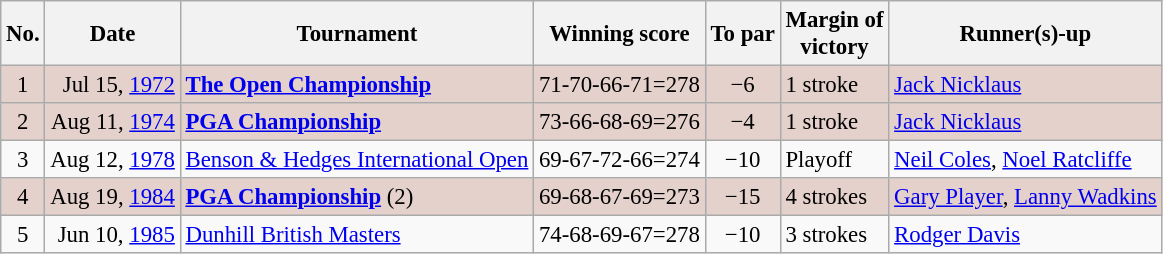<table class="wikitable" style="font-size:95%;">
<tr>
<th>No.</th>
<th>Date</th>
<th>Tournament</th>
<th>Winning score</th>
<th>To par</th>
<th>Margin of<br>victory</th>
<th>Runner(s)-up</th>
</tr>
<tr style="background:#e5d1cb;">
<td align=center>1</td>
<td align=right>Jul 15, <a href='#'>1972</a></td>
<td><strong><a href='#'>The Open Championship</a></strong></td>
<td>71-70-66-71=278</td>
<td align=center>−6</td>
<td>1 stroke</td>
<td> <a href='#'>Jack Nicklaus</a></td>
</tr>
<tr style="background:#e5d1cb;">
<td align=center>2</td>
<td align=right>Aug 11, <a href='#'>1974</a></td>
<td><strong><a href='#'>PGA Championship</a></strong></td>
<td>73-66-68-69=276</td>
<td align=center>−4</td>
<td>1 stroke</td>
<td> <a href='#'>Jack Nicklaus</a></td>
</tr>
<tr>
<td align=center>3</td>
<td align=right>Aug 12, <a href='#'>1978</a></td>
<td><a href='#'>Benson & Hedges International Open</a></td>
<td>69-67-72-66=274</td>
<td align=center>−10</td>
<td>Playoff</td>
<td> <a href='#'>Neil Coles</a>,  <a href='#'>Noel Ratcliffe</a></td>
</tr>
<tr style="background:#e5d1cb;">
<td align=center>4</td>
<td align=right>Aug 19, <a href='#'>1984</a></td>
<td><strong><a href='#'>PGA Championship</a></strong> (2)</td>
<td>69-68-67-69=273</td>
<td align=center>−15</td>
<td>4 strokes</td>
<td> <a href='#'>Gary Player</a>,  <a href='#'>Lanny Wadkins</a></td>
</tr>
<tr>
<td align=center>5</td>
<td align=right>Jun 10, <a href='#'>1985</a></td>
<td><a href='#'>Dunhill British Masters</a></td>
<td>74-68-69-67=278</td>
<td align=center>−10</td>
<td>3 strokes</td>
<td> <a href='#'>Rodger Davis</a></td>
</tr>
</table>
